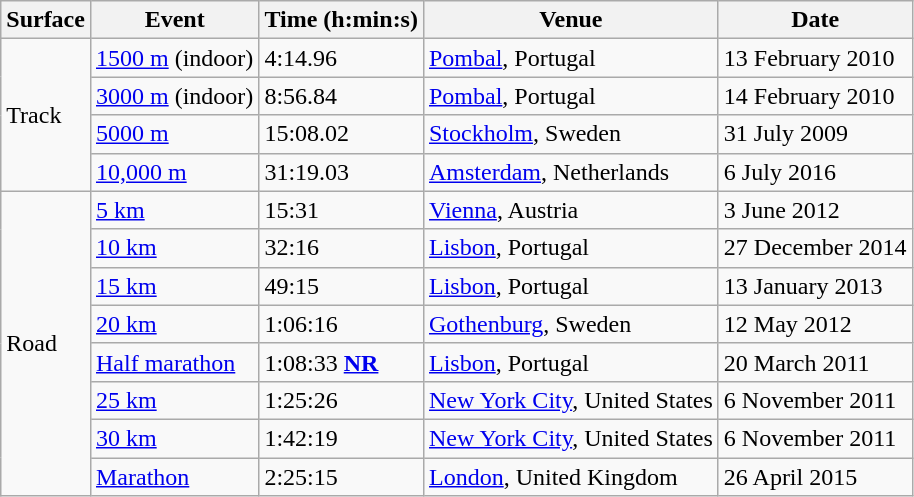<table class="wikitable">
<tr>
<th>Surface</th>
<th>Event</th>
<th>Time (h:min:s)</th>
<th>Venue</th>
<th>Date</th>
</tr>
<tr>
<td rowspan=4>Track</td>
<td><a href='#'>1500 m</a> (indoor)</td>
<td>4:14.96</td>
<td><a href='#'>Pombal</a>, Portugal</td>
<td>13 February 2010</td>
</tr>
<tr>
<td><a href='#'>3000 m</a> (indoor)</td>
<td>8:56.84</td>
<td><a href='#'>Pombal</a>, Portugal</td>
<td>14 February 2010</td>
</tr>
<tr>
<td><a href='#'>5000 m</a></td>
<td>15:08.02</td>
<td><a href='#'>Stockholm</a>, Sweden</td>
<td>31 July 2009</td>
</tr>
<tr>
<td><a href='#'>10,000 m</a></td>
<td>31:19.03</td>
<td><a href='#'>Amsterdam</a>, Netherlands</td>
<td>6 July 2016</td>
</tr>
<tr>
<td rowspan=8>Road</td>
<td><a href='#'>5 km</a></td>
<td>15:31</td>
<td><a href='#'>Vienna</a>, Austria</td>
<td>3 June 2012</td>
</tr>
<tr>
<td><a href='#'>10 km</a></td>
<td>32:16</td>
<td><a href='#'>Lisbon</a>, Portugal</td>
<td>27 December 2014</td>
</tr>
<tr>
<td><a href='#'>15 km</a></td>
<td>49:15</td>
<td><a href='#'>Lisbon</a>, Portugal</td>
<td>13 January 2013</td>
</tr>
<tr>
<td><a href='#'>20 km</a></td>
<td>1:06:16</td>
<td><a href='#'>Gothenburg</a>, Sweden</td>
<td>12 May 2012</td>
</tr>
<tr>
<td><a href='#'>Half marathon</a></td>
<td>1:08:33 <strong><a href='#'>NR</a></strong></td>
<td><a href='#'>Lisbon</a>, Portugal</td>
<td>20 March 2011</td>
</tr>
<tr>
<td><a href='#'>25 km</a></td>
<td>1:25:26</td>
<td><a href='#'>New York City</a>, United States</td>
<td>6 November 2011</td>
</tr>
<tr>
<td><a href='#'>30 km</a></td>
<td>1:42:19</td>
<td><a href='#'>New York City</a>, United States</td>
<td>6 November 2011</td>
</tr>
<tr>
<td><a href='#'>Marathon</a></td>
<td>2:25:15</td>
<td><a href='#'>London</a>, United Kingdom</td>
<td>26 April 2015</td>
</tr>
</table>
